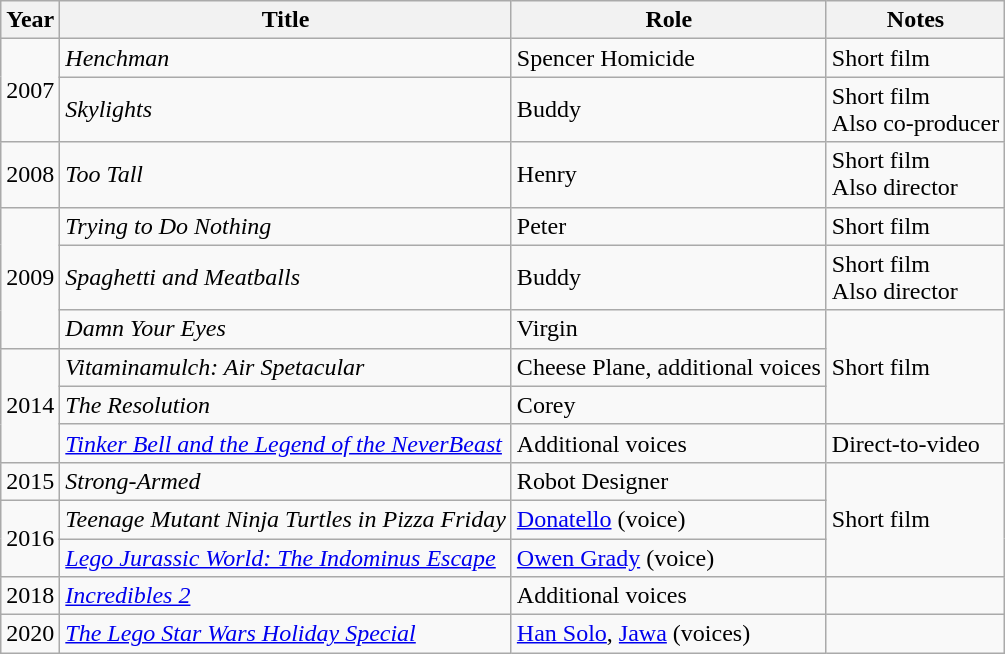<table class="wikitable sortable">
<tr>
<th>Year</th>
<th>Title</th>
<th>Role</th>
<th>Notes</th>
</tr>
<tr>
<td rowspan="2">2007</td>
<td><em>Henchman</em></td>
<td>Spencer Homicide</td>
<td>Short film</td>
</tr>
<tr>
<td><em>Skylights</em></td>
<td>Buddy</td>
<td>Short film<br>Also co-producer</td>
</tr>
<tr>
<td>2008</td>
<td><em>Too Tall</em></td>
<td>Henry</td>
<td>Short film<br>Also director</td>
</tr>
<tr>
<td rowspan="3">2009</td>
<td><em>Trying to Do Nothing</em></td>
<td>Peter</td>
<td>Short film</td>
</tr>
<tr>
<td><em>Spaghetti and Meatballs</em></td>
<td>Buddy</td>
<td>Short film<br>Also director</td>
</tr>
<tr>
<td><em>Damn Your Eyes</em></td>
<td>Virgin</td>
<td rowspan=3>Short film</td>
</tr>
<tr>
<td rowspan="3">2014</td>
<td><em>Vitaminamulch: Air Spetacular</em></td>
<td>Cheese Plane, additional voices</td>
</tr>
<tr>
<td><em>The Resolution</em></td>
<td>Corey</td>
</tr>
<tr>
<td><em><a href='#'>Tinker Bell and the Legend of the NeverBeast</a></em></td>
<td>Additional voices</td>
<td>Direct-to-video</td>
</tr>
<tr>
<td>2015</td>
<td><em>Strong-Armed</em></td>
<td>Robot Designer</td>
<td rowspan=3>Short film</td>
</tr>
<tr>
<td rowspan="2">2016</td>
<td><em>Teenage Mutant Ninja Turtles in Pizza Friday</em></td>
<td><a href='#'>Donatello</a> (voice)</td>
</tr>
<tr>
<td><em><a href='#'>Lego Jurassic World: The Indominus Escape</a></em></td>
<td><a href='#'>Owen Grady</a> (voice)</td>
</tr>
<tr>
<td>2018</td>
<td><em><a href='#'>Incredibles 2</a></em></td>
<td>Additional voices</td>
<td></td>
</tr>
<tr>
<td>2020</td>
<td><em><a href='#'>The Lego Star Wars Holiday Special</a></em></td>
<td><a href='#'>Han Solo</a>, <a href='#'>Jawa</a> (voices)</td>
<td></td>
</tr>
</table>
